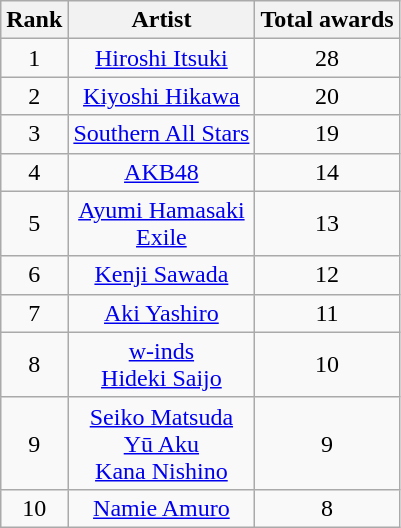<table class="wikitable" style="text-align:center">
<tr>
<th>Rank</th>
<th>Artist</th>
<th>Total awards</th>
</tr>
<tr>
<td>1</td>
<td><a href='#'>Hiroshi Itsuki</a></td>
<td>28</td>
</tr>
<tr>
<td>2</td>
<td><a href='#'>Kiyoshi Hikawa</a></td>
<td>20</td>
</tr>
<tr>
<td>3</td>
<td><a href='#'>Southern All Stars</a></td>
<td>19</td>
</tr>
<tr>
<td>4</td>
<td><a href='#'>AKB48</a></td>
<td>14</td>
</tr>
<tr>
<td>5</td>
<td><a href='#'>Ayumi Hamasaki</a><br><a href='#'>Exile</a></td>
<td>13</td>
</tr>
<tr>
<td>6</td>
<td><a href='#'>Kenji Sawada</a></td>
<td>12</td>
</tr>
<tr>
<td>7</td>
<td><a href='#'>Aki Yashiro</a></td>
<td>11</td>
</tr>
<tr>
<td>8</td>
<td><a href='#'>w-inds</a><br><a href='#'>Hideki Saijo</a></td>
<td>10</td>
</tr>
<tr>
<td>9</td>
<td><a href='#'>Seiko Matsuda</a><br><a href='#'>Yū Aku</a><br><a href='#'>Kana Nishino</a></td>
<td>9</td>
</tr>
<tr>
<td>10</td>
<td><a href='#'>Namie Amuro</a></td>
<td>8</td>
</tr>
</table>
